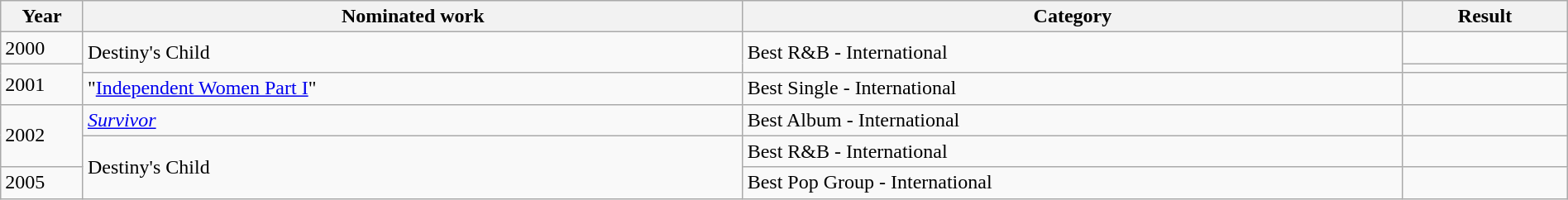<table class="wikitable" width="100%">
<tr>
<th width="5%">Year</th>
<th width="40%">Nominated work</th>
<th width="40%">Category</th>
<th width="10%">Result</th>
</tr>
<tr>
<td>2000</td>
<td rowspan="2">Destiny's Child</td>
<td rowspan="2">Best R&B - International</td>
<td></td>
</tr>
<tr>
<td rowspan="2">2001</td>
<td></td>
</tr>
<tr>
<td>"<a href='#'>Independent Women Part I</a>"</td>
<td>Best Single - International</td>
<td></td>
</tr>
<tr>
<td rowspan="2">2002</td>
<td><a href='#'><em>Survivor</em></a></td>
<td>Best Album - International</td>
<td></td>
</tr>
<tr>
<td rowspan="2">Destiny's Child</td>
<td>Best R&B - International</td>
<td></td>
</tr>
<tr>
<td>2005</td>
<td>Best Pop Group - International</td>
<td></td>
</tr>
</table>
